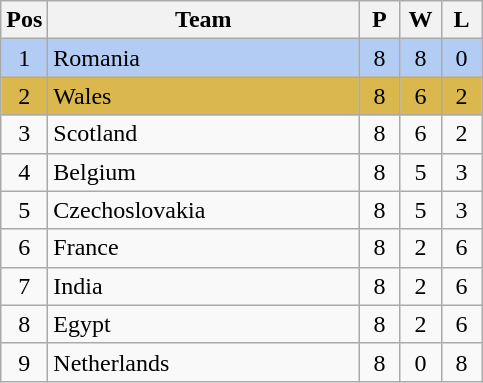<table class="wikitable" style="font-size: 100%">
<tr>
<th width=20>Pos</th>
<th width=200>Team</th>
<th width=20>P</th>
<th width=20>W</th>
<th width=20>L</th>
</tr>
<tr align=center style="background: #b2ccf4;">
<td>1</td>
<td align="left"> Romania</td>
<td>8</td>
<td>8</td>
<td>0</td>
</tr>
<tr align=center style="background: #DBB84D;">
<td>2</td>
<td align="left"> Wales</td>
<td>8</td>
<td>6</td>
<td>2</td>
</tr>
<tr align=center>
<td>3</td>
<td align="left"> Scotland</td>
<td>8</td>
<td>6</td>
<td>2</td>
</tr>
<tr align=center>
<td>4</td>
<td align="left"> Belgium</td>
<td>8</td>
<td>5</td>
<td>3</td>
</tr>
<tr align=center>
<td>5</td>
<td align="left"> Czechoslovakia</td>
<td>8</td>
<td>5</td>
<td>3</td>
</tr>
<tr align=center>
<td>6</td>
<td align="left"> France</td>
<td>8</td>
<td>2</td>
<td>6</td>
</tr>
<tr align=center>
<td>7</td>
<td align="left"> India</td>
<td>8</td>
<td>2</td>
<td>6</td>
</tr>
<tr align=center>
<td>8</td>
<td align="left"> Egypt</td>
<td>8</td>
<td>2</td>
<td>6</td>
</tr>
<tr align=center>
<td>9</td>
<td align="left"> Netherlands</td>
<td>8</td>
<td>0</td>
<td>8</td>
</tr>
</table>
